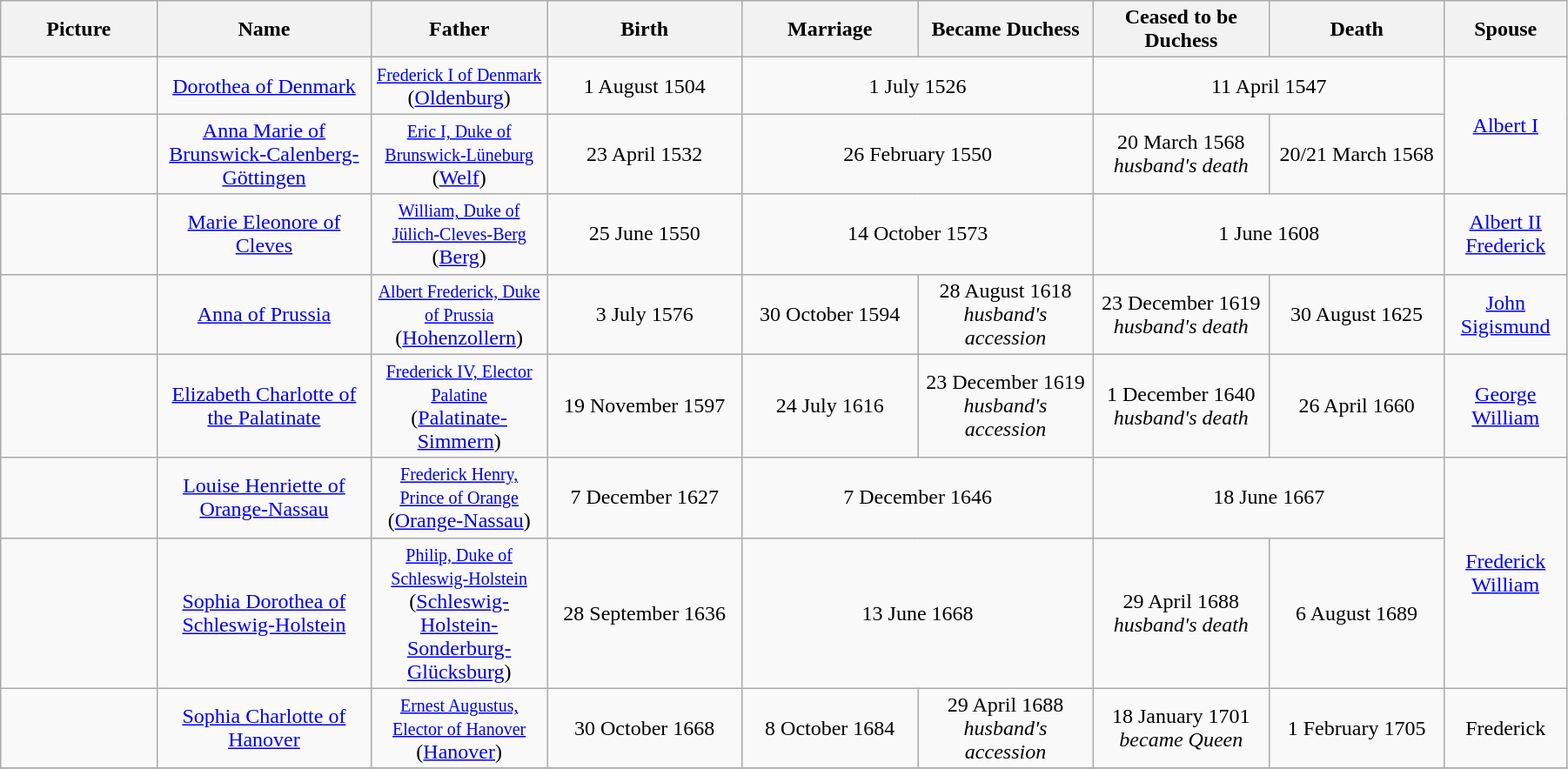<table width=95% class="wikitable">
<tr>
<th width = "8%">Picture</th>
<th width = "11%">Name</th>
<th width = "9%">Father</th>
<th width = "10%">Birth</th>
<th width = "9%">Marriage</th>
<th width = "9%">Became Duchess</th>
<th width = "9%">Ceased to be Duchess</th>
<th width = "9%">Death</th>
<th width = "6%">Spouse</th>
</tr>
<tr>
<td align="center"></td>
<td align="center"><a href='#'>Dorothea of Denmark</a></td>
<td align="center"><small><a href='#'>Frederick I of Denmark</a></small> <br>(<a href='#'>Oldenburg</a>)</td>
<td align="center">1 August 1504</td>
<td align="center" colspan="2">1 July 1526</td>
<td align="center" colspan="2">11 April 1547</td>
<td align="center" rowspan="2"><a href='#'>Albert I</a></td>
</tr>
<tr>
<td align="center"></td>
<td align="center"><a href='#'>Anna Marie of Brunswick-Calenberg-Göttingen</a></td>
<td align="center"><small><a href='#'>Eric I, Duke of Brunswick-Lüneburg</a></small> <br>(<a href='#'>Welf</a>)</td>
<td align="center">23 April 1532</td>
<td align="center" colspan="2">26 February 1550</td>
<td align="center">20 March 1568<br><em>husband's death</em></td>
<td align="center">20/21 March 1568</td>
</tr>
<tr>
<td align="center"></td>
<td align="center"><a href='#'>Marie Eleonore of Cleves</a></td>
<td align="center"><small><a href='#'>William, Duke of Jülich-Cleves-Berg</a></small> <br>(<a href='#'>Berg</a>)</td>
<td align="center">25 June 1550</td>
<td align="center" colspan="2">14 October 1573</td>
<td align="center" colspan="2">1 June 1608</td>
<td align="center"><a href='#'>Albert II Frederick</a></td>
</tr>
<tr>
<td align="center"></td>
<td align="center"><a href='#'>Anna of Prussia</a></td>
<td align="center"><small><a href='#'>Albert Frederick, Duke of Prussia</a></small> <br>(<a href='#'>Hohenzollern</a>)</td>
<td align="center">3 July 1576</td>
<td align="center">30 October 1594</td>
<td align="center">28 August 1618<br><em>husband's accession</em></td>
<td align="center">23 December 1619<br><em>husband's death</em></td>
<td align="center">30 August 1625</td>
<td align="center"><a href='#'>John Sigismund</a></td>
</tr>
<tr>
<td align="center"></td>
<td align="center"><a href='#'>Elizabeth Charlotte of the Palatinate</a></td>
<td align="center"><small><a href='#'>Frederick IV, Elector Palatine</a></small> <br>(<a href='#'>Palatinate-Simmern</a>)</td>
<td align="center">19 November 1597</td>
<td align="center">24 July 1616</td>
<td align="center">23 December 1619<br><em>husband's accession</em></td>
<td align="center">1 December 1640<br><em>husband's death</em></td>
<td align="center">26 April 1660</td>
<td align="center"><a href='#'>George William</a></td>
</tr>
<tr>
<td align="center"></td>
<td align="center"><a href='#'>Louise Henriette of Orange-Nassau</a></td>
<td align="center"><small><a href='#'>Frederick Henry, Prince of Orange</a></small> <br>(<a href='#'>Orange-Nassau</a>)</td>
<td align="center">7 December 1627</td>
<td align="center" colspan="2">7 December 1646</td>
<td align="center" colspan="2">18 June 1667</td>
<td align="center" rowspan="2"><a href='#'>Frederick William</a></td>
</tr>
<tr>
<td align="center"></td>
<td align="center"><a href='#'>Sophia Dorothea of Schleswig-Holstein</a></td>
<td align="center"><small><a href='#'>Philip, Duke of Schleswig-Holstein</a></small> <br>(<a href='#'>Schleswig-Holstein-Sonderburg-Glücksburg</a>)</td>
<td align="center">28 September 1636</td>
<td align="center" colspan="2">13 June 1668</td>
<td align="center">29 April 1688<br><em>husband's death</em></td>
<td align="center">6 August 1689</td>
</tr>
<tr>
<td align="center"></td>
<td align="center"><a href='#'>Sophia Charlotte of Hanover</a></td>
<td align="center"><small><a href='#'>Ernest Augustus, Elector of Hanover</a></small> <br>(<a href='#'>Hanover</a>)</td>
<td align="center">30 October 1668</td>
<td align="center">8 October 1684</td>
<td align="center">29 April 1688<br><em>husband's accession</em></td>
<td align="center">18 January 1701<br><em>became Queen</em></td>
<td align="center">1 February 1705</td>
<td align="center">Frederick</td>
</tr>
<tr>
</tr>
</table>
